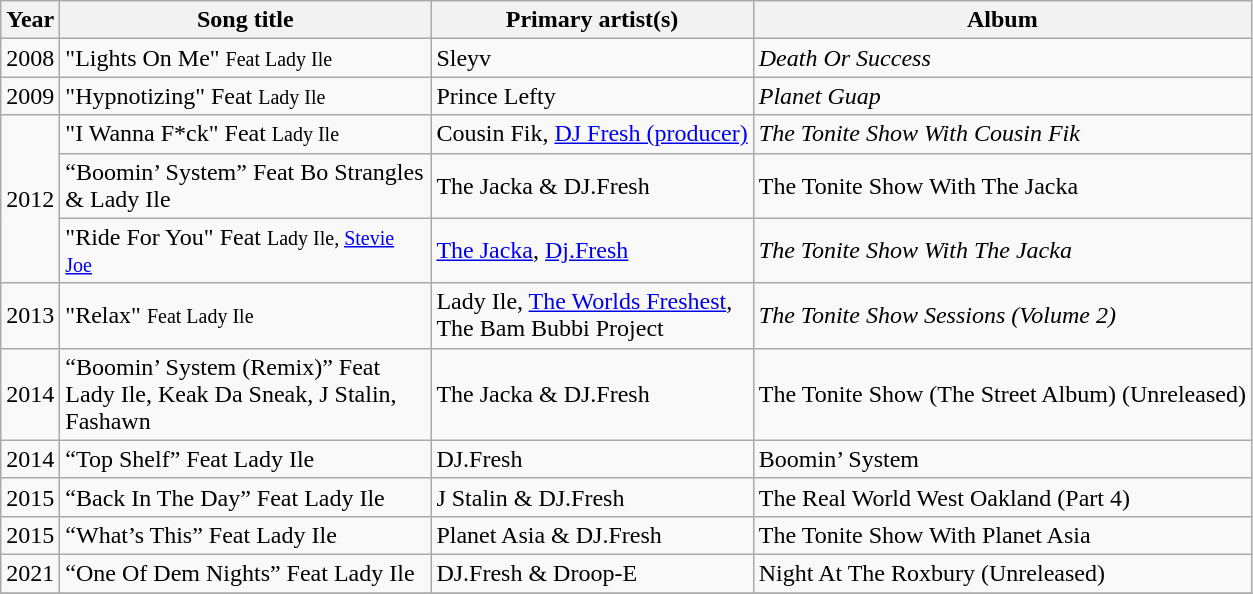<table class="wikitable plainrowheaders" style="text-align:left;">
<tr>
<th>Year</th>
<th style="width:15em;">Song title</th>
<th>Primary artist(s)</th>
<th>Album</th>
</tr>
<tr>
<td>2008</td>
<td>"Lights On Me" <small>Feat Lady Ile</small></td>
<td>Sleyv</td>
<td><em>Death Or Success</em></td>
</tr>
<tr>
<td>2009</td>
<td>"Hypnotizing" Feat <small>Lady Ile</small></td>
<td>Prince Lefty</td>
<td><em>Planet Guap</em></td>
</tr>
<tr>
<td rowspan="3">2012</td>
<td>"I Wanna F*ck" Feat <small>Lady Ile</small></td>
<td>Cousin Fik, <a href='#'>DJ Fresh (producer)</a></td>
<td><em>The Tonite Show With Cousin Fik</em></td>
</tr>
<tr>
<td>“Boomin’ System” Feat Bo Strangles & Lady Ile</td>
<td>The Jacka & DJ.Fresh</td>
<td>The Tonite Show With The Jacka</td>
</tr>
<tr>
<td>"Ride For You" Feat <small>Lady Ile, <a href='#'>Stevie Joe</a></small></td>
<td><a href='#'>The Jacka</a>, <a href='#'>Dj.Fresh</a></td>
<td><em>The Tonite Show With The Jacka</em></td>
</tr>
<tr>
<td>2013</td>
<td>"Relax" <small>Feat Lady Ile</small></td>
<td>Lady Ile, <a href='#'>The Worlds Freshest</a>,<br>The Bam Bubbi Project</td>
<td><em>The Tonite Show Sessions (Volume 2)</em></td>
</tr>
<tr>
<td>2014</td>
<td>“Boomin’ System (Remix)” Feat Lady Ile, Keak Da Sneak, J Stalin, Fashawn</td>
<td>The Jacka & DJ.Fresh</td>
<td>The Tonite Show (The Street Album) (Unreleased)</td>
</tr>
<tr>
<td>2014</td>
<td>“Top Shelf” Feat Lady Ile</td>
<td>DJ.Fresh</td>
<td>Boomin’ System</td>
</tr>
<tr>
<td>2015</td>
<td>“Back In The Day” Feat Lady Ile</td>
<td>J Stalin & DJ.Fresh</td>
<td>The Real World West Oakland (Part 4)</td>
</tr>
<tr>
<td>2015</td>
<td>“What’s This” Feat Lady Ile</td>
<td>Planet Asia & DJ.Fresh</td>
<td>The Tonite Show With Planet Asia</td>
</tr>
<tr>
<td>2021</td>
<td>“One Of Dem Nights” Feat Lady Ile</td>
<td>DJ.Fresh & Droop-E</td>
<td>Night At The Roxbury (Unreleased)</td>
</tr>
<tr>
</tr>
</table>
